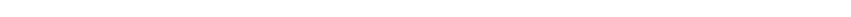<table style="width:88%; text-align:center;">
<tr style="color:white;">
<td style="background:"><strong>49</strong></td>
<td style="background:"><strong>3</strong></td>
</tr>
<tr>
<td></td>
<td></td>
</tr>
</table>
